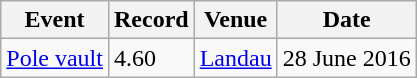<table class="wikitable">
<tr>
<th>Event</th>
<th>Record</th>
<th>Venue</th>
<th>Date</th>
</tr>
<tr>
<td><a href='#'>Pole vault</a></td>
<td>4.60</td>
<td><a href='#'>Landau</a></td>
<td>28 June 2016</td>
</tr>
</table>
